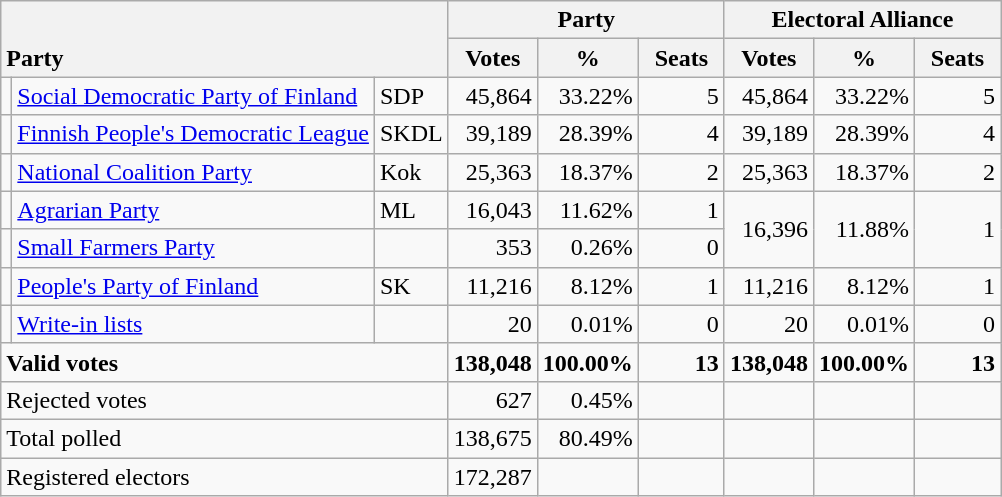<table class="wikitable" border="1" style="text-align:right;">
<tr>
<th style="text-align:left;" valign=bottom rowspan=2 colspan=3>Party</th>
<th colspan=3>Party</th>
<th colspan=3>Electoral Alliance</th>
</tr>
<tr>
<th align=center valign=bottom width="50">Votes</th>
<th align=center valign=bottom width="50">%</th>
<th align=center valign=bottom width="50">Seats</th>
<th align=center valign=bottom width="50">Votes</th>
<th align=center valign=bottom width="50">%</th>
<th align=center valign=bottom width="50">Seats</th>
</tr>
<tr>
<td></td>
<td align=left style="white-space: nowrap;"><a href='#'>Social Democratic Party of Finland</a></td>
<td align=left>SDP</td>
<td>45,864</td>
<td>33.22%</td>
<td>5</td>
<td>45,864</td>
<td>33.22%</td>
<td>5</td>
</tr>
<tr>
<td></td>
<td align=left><a href='#'>Finnish People's Democratic League</a></td>
<td align=left>SKDL</td>
<td>39,189</td>
<td>28.39%</td>
<td>4</td>
<td>39,189</td>
<td>28.39%</td>
<td>4</td>
</tr>
<tr>
<td></td>
<td align=left><a href='#'>National Coalition Party</a></td>
<td align=left>Kok</td>
<td>25,363</td>
<td>18.37%</td>
<td>2</td>
<td>25,363</td>
<td>18.37%</td>
<td>2</td>
</tr>
<tr>
<td></td>
<td align=left><a href='#'>Agrarian Party</a></td>
<td align=left>ML</td>
<td>16,043</td>
<td>11.62%</td>
<td>1</td>
<td rowspan=2>16,396</td>
<td rowspan=2>11.88%</td>
<td rowspan=2>1</td>
</tr>
<tr>
<td></td>
<td align=left><a href='#'>Small Farmers Party</a></td>
<td align=left></td>
<td>353</td>
<td>0.26%</td>
<td>0</td>
</tr>
<tr>
<td></td>
<td align=left><a href='#'>People's Party of Finland</a></td>
<td align=left>SK</td>
<td>11,216</td>
<td>8.12%</td>
<td>1</td>
<td>11,216</td>
<td>8.12%</td>
<td>1</td>
</tr>
<tr>
<td></td>
<td align=left><a href='#'>Write-in lists</a></td>
<td align=left></td>
<td>20</td>
<td>0.01%</td>
<td>0</td>
<td>20</td>
<td>0.01%</td>
<td>0</td>
</tr>
<tr style="font-weight:bold">
<td align=left colspan=3>Valid votes</td>
<td>138,048</td>
<td>100.00%</td>
<td>13</td>
<td>138,048</td>
<td>100.00%</td>
<td>13</td>
</tr>
<tr>
<td align=left colspan=3>Rejected votes</td>
<td>627</td>
<td>0.45%</td>
<td></td>
<td></td>
<td></td>
<td></td>
</tr>
<tr>
<td align=left colspan=3>Total polled</td>
<td>138,675</td>
<td>80.49%</td>
<td></td>
<td></td>
<td></td>
<td></td>
</tr>
<tr>
<td align=left colspan=3>Registered electors</td>
<td>172,287</td>
<td></td>
<td></td>
<td></td>
<td></td>
<td></td>
</tr>
</table>
